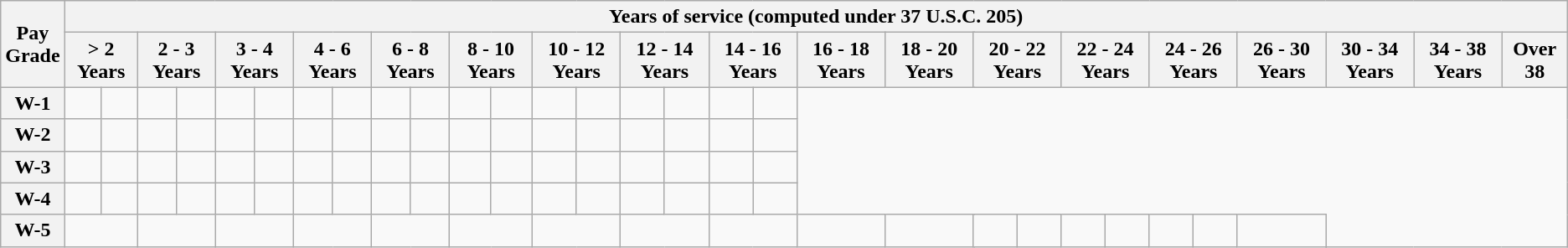<table class="wikitable">
<tr>
<th rowspan="2" scope="col">Pay<br>Grade</th>
<th colspan="36" scope="col">Years of service (computed under 37 U.S.C. 205)</th>
</tr>
<tr>
<th colspan="2" scope="col">> 2 Years</th>
<th colspan="2" scope="col">2 - 3 Years</th>
<th colspan="2" scope="col">3 - 4 Years</th>
<th colspan="2" scope="col">4 - 6 Years</th>
<th colspan="2" scope="col">6 - 8 Years</th>
<th colspan="2" scope="col">8 - 10 Years</th>
<th colspan="2" scope="col">10 - 12 Years</th>
<th colspan="2" scope="col">12 - 14 Years</th>
<th colspan="2" scope="col">14 - 16 Years</th>
<th colspan="2" scope="col">16 - 18 Years</th>
<th colspan="2" scope="col">18 - 20 Years</th>
<th colspan="2" scope="col">20 - 22 Years</th>
<th colspan="2" scope="col">22 - 24 Years</th>
<th colspan="2" scope="col">24 - 26 Years</th>
<th colspan="2" scope="col">26 - 30 Years</th>
<th colspan="2" scope="col">30 - 34 Years</th>
<th colspan="2" scope="col">34 - 38 Years</th>
<th colspan="2" scope="col">Over 38</th>
</tr>
<tr>
<th scope="row">W-1</th>
<td></td>
<td></td>
<td></td>
<td></td>
<td></td>
<td></td>
<td></td>
<td></td>
<td></td>
<td></td>
<td></td>
<td></td>
<td></td>
<td></td>
<td></td>
<td></td>
<td></td>
<td></td>
</tr>
<tr>
<th scope="row">W-2</th>
<td></td>
<td></td>
<td></td>
<td></td>
<td></td>
<td></td>
<td></td>
<td></td>
<td></td>
<td></td>
<td></td>
<td></td>
<td></td>
<td></td>
<td></td>
<td></td>
<td></td>
<td></td>
</tr>
<tr>
<th scope="row">W-3</th>
<td></td>
<td></td>
<td></td>
<td></td>
<td></td>
<td></td>
<td></td>
<td></td>
<td></td>
<td></td>
<td></td>
<td></td>
<td></td>
<td></td>
<td></td>
<td></td>
<td></td>
<td></td>
</tr>
<tr>
<th scope="row">W-4</th>
<td></td>
<td></td>
<td></td>
<td></td>
<td></td>
<td></td>
<td></td>
<td></td>
<td></td>
<td></td>
<td></td>
<td></td>
<td></td>
<td></td>
<td></td>
<td></td>
<td></td>
<td></td>
</tr>
<tr>
<th scope="row">W-5</th>
<td colspan="2"></td>
<td colspan="2"></td>
<td colspan="2"></td>
<td colspan="2"></td>
<td colspan="2"></td>
<td colspan="2"></td>
<td colspan="2"></td>
<td colspan="2"></td>
<td colspan="2"></td>
<td colspan="2"></td>
<td colspan="2"></td>
<td></td>
<td></td>
<td></td>
<td></td>
<td></td>
<td></td>
<td></td>
</tr>
</table>
